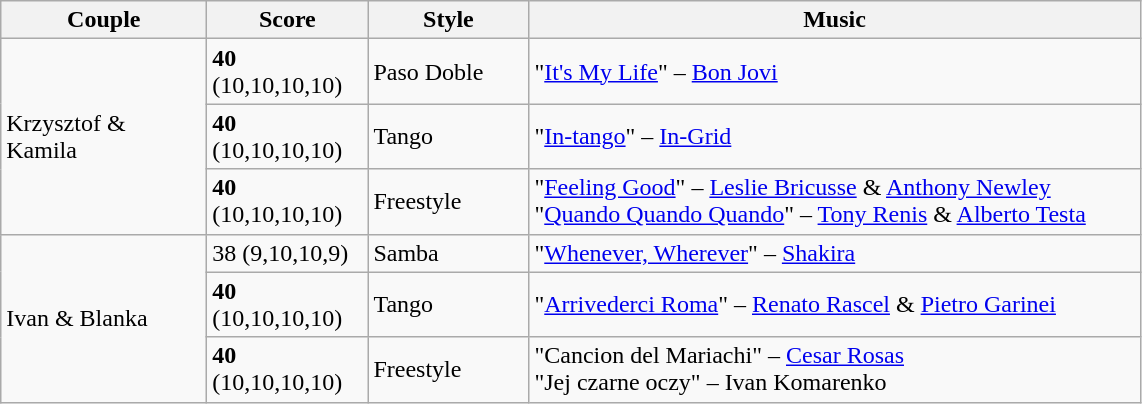<table class="wikitable">
<tr>
<th width="130">Couple</th>
<th width="100">Score</th>
<th width="100">Style</th>
<th width="400">Music</th>
</tr>
<tr>
<td rowspan="3">Krzysztof & Kamila</td>
<td><strong>40</strong> (10,10,10,10)</td>
<td>Paso Doble</td>
<td>"<a href='#'>It's My Life</a>" – <a href='#'>Bon Jovi</a></td>
</tr>
<tr>
<td><strong>40</strong> (10,10,10,10)</td>
<td>Tango</td>
<td>"<a href='#'>In-tango</a>" – <a href='#'>In-Grid</a></td>
</tr>
<tr>
<td><strong>40</strong> (10,10,10,10)</td>
<td>Freestyle</td>
<td>"<a href='#'>Feeling Good</a>" – <a href='#'>Leslie Bricusse</a> & <a href='#'>Anthony Newley</a> <br> "<a href='#'>Quando Quando Quando</a>" – <a href='#'>Tony Renis</a> & <a href='#'>Alberto Testa</a></td>
</tr>
<tr>
<td rowspan="3">Ivan & Blanka</td>
<td>38 (9,10,10,9)</td>
<td>Samba</td>
<td>"<a href='#'>Whenever, Wherever</a>" – <a href='#'>Shakira</a></td>
</tr>
<tr>
<td><strong>40</strong> (10,10,10,10)</td>
<td>Tango</td>
<td>"<a href='#'>Arrivederci Roma</a>" – <a href='#'>Renato Rascel</a> & <a href='#'>Pietro Garinei</a></td>
</tr>
<tr>
<td><strong>40</strong> (10,10,10,10)</td>
<td>Freestyle</td>
<td>"Cancion del Mariachi" – <a href='#'>Cesar Rosas</a> <br> "Jej czarne oczy" – Ivan Komarenko</td>
</tr>
</table>
